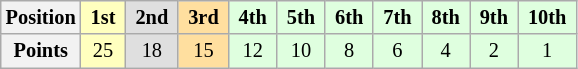<table class="wikitable" style="font-size:85%; text-align:center">
<tr>
<th>Position</th>
<td style="background:#ffffbf;"> <strong>1st</strong> </td>
<td style="background:#dfdfdf;"> <strong>2nd</strong> </td>
<td style="background:#ffdf9f;"> <strong>3rd</strong> </td>
<td style="background:#dfffdf;"> <strong>4th</strong> </td>
<td style="background:#dfffdf;"> <strong>5th</strong> </td>
<td style="background:#dfffdf;"> <strong>6th</strong> </td>
<td style="background:#dfffdf;"> <strong>7th</strong> </td>
<td style="background:#dfffdf;"> <strong>8th</strong> </td>
<td style="background:#dfffdf;"> <strong>9th</strong> </td>
<td style="background:#dfffdf;"> <strong>10th</strong> </td>
</tr>
<tr>
<th>Points</th>
<td style="background:#ffffbf;">25</td>
<td style="background:#dfdfdf;">18</td>
<td style="background:#ffdf9f;">15</td>
<td style="background:#dfffdf;">12</td>
<td style="background:#dfffdf;">10</td>
<td style="background:#dfffdf;">8</td>
<td style="background:#dfffdf;">6</td>
<td style="background:#dfffdf;">4</td>
<td style="background:#dfffdf;">2</td>
<td style="background:#dfffdf;">1</td>
</tr>
</table>
